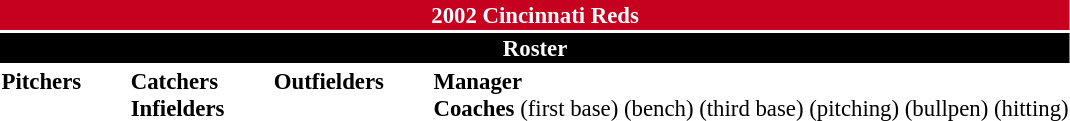<table class="toccolours" style="font-size: 95%;">
<tr>
<th colspan="10" style="background-color: #c6011f; color: #FFFFFF; text-align: center;">2002 Cincinnati Reds</th>
</tr>
<tr>
<td colspan="10" style="background-color: black; color: #FFFFFF; text-align: center;"><strong>Roster</strong></td>
</tr>
<tr>
<td valign="top"><strong>Pitchers</strong><br>



















</td>
<td width="25px"></td>
<td valign="top"><strong>Catchers</strong><br>


<strong>Infielders</strong>







</td>
<td width="25px"></td>
<td valign="top"><strong>Outfielders</strong><br>









</td>
<td width="25px"></td>
<td valign="top"><strong>Manager</strong><br>
<strong>Coaches</strong>
 (first base)
(bench)
 (third base)
 (pitching)
 (bullpen)
 (hitting)</td>
</tr>
</table>
